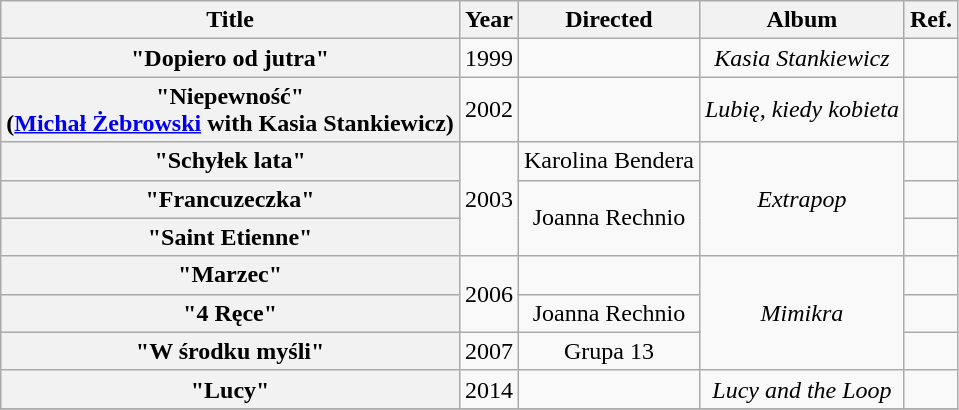<table class="wikitable plainrowheaders" style="text-align:center;">
<tr>
<th scope="col">Title</th>
<th scope="col">Year</th>
<th scope="col">Directed</th>
<th scope="col">Album</th>
<th scope="col">Ref.</th>
</tr>
<tr>
<th scope="row">"Dopiero od jutra"</th>
<td>1999</td>
<td></td>
<td><em>Kasia Stankiewicz</em></td>
<td></td>
</tr>
<tr>
<th scope="row">"Niepewność"<br>(<a href='#'>Michał Żebrowski</a> with Kasia Stankiewicz)</th>
<td>2002</td>
<td></td>
<td><em>Lubię, kiedy kobieta</em></td>
<td></td>
</tr>
<tr>
<th scope="row">"Schyłek lata"</th>
<td rowspan=3>2003</td>
<td>Karolina Bendera</td>
<td rowspan=3><em>Extrapop</em></td>
<td></td>
</tr>
<tr>
<th scope="row">"Francuzeczka"</th>
<td rowspan=2>Joanna Rechnio</td>
<td></td>
</tr>
<tr>
<th scope="row">"Saint Etienne"</th>
<td></td>
</tr>
<tr>
<th scope="row">"Marzec"</th>
<td rowspan=2>2006</td>
<td></td>
<td rowspan=3><em>Mimikra</em></td>
<td></td>
</tr>
<tr>
<th scope="row">"4 Ręce"</th>
<td>Joanna Rechnio</td>
<td></td>
</tr>
<tr>
<th scope="row">"W środku myśli"</th>
<td>2007</td>
<td>Grupa 13</td>
<td></td>
</tr>
<tr>
<th scope="row">"Lucy"</th>
<td>2014</td>
<td></td>
<td><em>Lucy and the Loop</em></td>
<td></td>
</tr>
<tr>
</tr>
</table>
